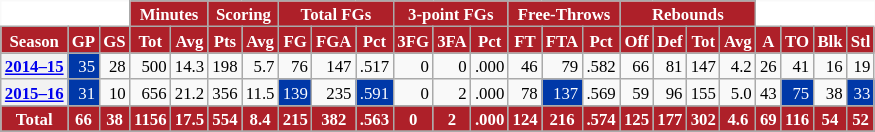<table class="wikitable sortable" border="1" style="font-size:70%;">
<tr>
<th colspan="3" style="border-top-style:hidden; border-left-style:hidden; background: white;"></th>
<th colspan="2" style="background:#AE2029; color:#ffffff;">Minutes</th>
<th colspan="2" style="background:#AE2029; color:#ffffff;">Scoring</th>
<th colspan="3" style="background:#AE2029; color:#ffffff;">Total FGs</th>
<th colspan="3" style="background:#AE2029; color:#ffffff;">3-point FGs</th>
<th colspan="3" style="background:#AE2029; color:#ffffff;">Free-Throws</th>
<th colspan="4" style="background:#AE2029; color:#ffffff;">Rebounds</th>
<th colspan="4" style="border-top-style:hidden; border-right-style:hidden; background: white;"></th>
</tr>
<tr>
<th scope="col" style="background:#AE2029; color:#ffffff;">Season</th>
<th scope="col" style="background:#AE2029; color:#ffffff;">GP</th>
<th scope="col" style="background:#AE2029; color:#ffffff;">GS</th>
<th scope="col" style="background:#AE2029; color:#ffffff;">Tot</th>
<th scope="col" style="background:#AE2029; color:#ffffff;">Avg</th>
<th scope="col" style="background:#AE2029; color:#ffffff;">Pts</th>
<th scope="col" style="background:#AE2029; color:#ffffff;">Avg</th>
<th scope="col" style="background:#AE2029; color:#ffffff;">FG</th>
<th scope="col" style="background:#AE2029; color:#ffffff;">FGA</th>
<th scope="col" style="background:#AE2029; color:#ffffff;">Pct</th>
<th scope="col" style="background:#AE2029; color:#ffffff;">3FG</th>
<th scope="col" style="background:#AE2029; color:#ffffff;">3FA</th>
<th scope="col" style="background:#AE2029; color:#ffffff;">Pct</th>
<th scope="col" style="background:#AE2029; color:#ffffff;">FT</th>
<th scope="col" style="background:#AE2029; color:#ffffff;">FTA</th>
<th scope="col" style="background:#AE2029; color:#ffffff;">Pct</th>
<th scope="col" style="background:#AE2029; color:#ffffff;">Off</th>
<th scope="col" style="background:#AE2029; color:#ffffff;">Def</th>
<th scope="col" style="background:#AE2029; color:#ffffff;">Tot</th>
<th scope="col" style="background:#AE2029; color:#ffffff;">Avg</th>
<th scope="col" style="background:#AE2029; color:#ffffff;">A</th>
<th scope="col" style="background:#AE2029; color:#ffffff;">TO</th>
<th scope="col" style="background:#AE2029; color:#ffffff;">Blk</th>
<th scope="col" style="background:#AE2029; color:#ffffff;">Stl</th>
</tr>
<tr>
<th style=white-space:nowrap><a href='#'>2014–15</a></th>
<td align="right" style="background:#0038A8; color:#ffffff;">35</td>
<td align="right">28</td>
<td align="right">500</td>
<td align="right">14.3</td>
<td align="right">198</td>
<td align="right">5.7</td>
<td align="right">76</td>
<td align="right">147</td>
<td align="right">.517</td>
<td align="right">0</td>
<td align="right">0</td>
<td align="right">.000</td>
<td align="right">46</td>
<td align="right">79</td>
<td align="right">.582</td>
<td align="right">66</td>
<td align="right">81</td>
<td align="right">147</td>
<td align="right">4.2</td>
<td align="right">26</td>
<td align="right">41</td>
<td align="right">16</td>
<td align="right">19</td>
</tr>
<tr>
<th style=white-space:nowrap><a href='#'>2015–16</a></th>
<td align="right" style="background:#0038A8; color:#ffffff;">31</td>
<td align="right">10</td>
<td align="right">656</td>
<td align="right">21.2</td>
<td align="right">356</td>
<td align="right">11.5</td>
<td align="right" style="background:#0038A8; color:#ffffff;">139</td>
<td align="right">235</td>
<td align="right" style="background:#0038A8; color:#ffffff;">.591</td>
<td align="right">0</td>
<td align="right">2</td>
<td align="right">.000</td>
<td align="right">78</td>
<td align="right" style="background:#0038A8; color:#ffffff;">137</td>
<td align="right">.569</td>
<td align="right">59</td>
<td align="right">96</td>
<td align="right">155</td>
<td align="right">5.0</td>
<td align="right">43</td>
<td align="right" style="background:#0038A8; color:#ffffff;">75</td>
<td align="right">38</td>
<td align="right" style="background:#0038A8; color:#ffffff;">33</td>
</tr>
<tr>
</tr>
<tr class="sortbottom">
<td align="center" style="background:#AE2029; color:#ffffff;"><strong>Total</strong></td>
<td align="center" style="background:#AE2029; color:#ffffff;"><strong>66</strong></td>
<td align="center" style="background:#AE2029; color:#ffffff;"><strong>38</strong></td>
<td align="center" style="background:#AE2029; color:#ffffff;"><strong>1156</strong></td>
<td align="center" style="background:#AE2029; color:#ffffff;"><strong>17.5</strong></td>
<td align="center" style="background:#AE2029; color:#ffffff;"><strong>554</strong></td>
<td align="center" style="background:#AE2029; color:#ffffff;"><strong>8.4</strong></td>
<td align="center" style="background:#AE2029; color:#ffffff;"><strong>215</strong></td>
<td align="center" style="background:#AE2029; color:#ffffff;"><strong>382</strong></td>
<td align="center" style="background:#AE2029; color:#ffffff;"><strong>.563</strong></td>
<td align="center" style="background:#AE2029; color:#ffffff;"><strong>0</strong></td>
<td align="center" style="background:#AE2029; color:#ffffff;"><strong>2</strong></td>
<td align="center" style="background:#AE2029; color:#ffffff;"><strong>.000</strong></td>
<td align="center" style="background:#AE2029; color:#ffffff;"><strong>124</strong></td>
<td align="center" style="background:#AE2029; color:#ffffff;"><strong>216</strong></td>
<td align="center" style="background:#AE2029; color:#ffffff;"><strong>.574</strong></td>
<td align="center" style="background:#AE2029; color:#ffffff;"><strong>125</strong></td>
<td align="center" style="background:#AE2029; color:#ffffff;"><strong>177</strong></td>
<td align="center" style="background:#AE2029; color:#ffffff;"><strong>302</strong></td>
<td align="center" style="background:#AE2029; color:#ffffff;"><strong>4.6</strong></td>
<td align="center" style="background:#AE2029; color:#ffffff;"><strong>69</strong></td>
<td align="center" style="background:#AE2029; color:#ffffff;"><strong>116</strong></td>
<td align="center" style="background:#AE2029; color:#ffffff;"><strong>54</strong></td>
<td align="center" style="background:#AE2029; color:#ffffff;"><strong>52</strong></td>
</tr>
<tr class="sortbottom">
</tr>
</table>
